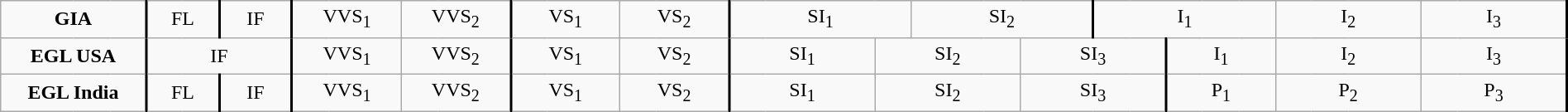<table class="wikitable"  style="margin:auto; width:100%; table-layout:fixed; text-align:center;">
<tr>
<td colspan="4" style="border-right: 2px solid black"><strong>GIA</strong></td>
<td colspan="2" style="border-right: 2px solid black">FL</td>
<td colspan="2" style="border-right: 2px solid black">IF</td>
<td colspan="3">VVS<sub>1</sub></td>
<td colspan="3" style="border-right: 2px solid black">VVS<sub>2</sub></td>
<td colspan="3">VS<sub>1</sub></td>
<td colspan="3" style="border-right: 2px solid black">VS<sub>2</sub></td>
<td colspan="5">SI<sub>1</sub></td>
<td colspan="5" style="border-right: 2px solid black">SI<sub>2</sub></td>
<td colspan="5">I<sub>1</sub></td>
<td colspan="4">I<sub>2</sub></td>
<td colspan="4" style="border-right: 2px solid black">I<sub>3</sub></td>
</tr>
<tr>
<td colspan="4" style="border-right: 2px solid black"><strong>EGL USA</strong></td>
<td colspan="4" style="border-right: 2px solid black">IF</td>
<td colspan="3">VVS<sub>1</sub></td>
<td colspan="3" style="border-right: 2px solid black">VVS<sub>2</sub></td>
<td colspan="3">VS<sub>1</sub></td>
<td colspan="3" style="border-right: 2px solid black">VS<sub>2</sub></td>
<td colspan="4">SI<sub>1</sub></td>
<td colspan="4">SI<sub>2</sub></td>
<td colspan="4" style="border-right: 2px solid black">SI<sub>3</sub></td>
<td colspan="3">I<sub>1</sub></td>
<td colspan="4">I<sub>2</sub></td>
<td colspan="4" style="border-right: 2px solid black">I<sub>3</sub></td>
</tr>
<tr>
<td colspan="4" style="border-right: 2px solid black"><strong>EGL India</strong></td>
<td colspan="2" style="border-right: 2px solid black">FL</td>
<td colspan="2" style="border-right: 2px solid black">IF</td>
<td colspan="3">VVS<sub>1</sub></td>
<td colspan="3" style="border-right: 2px solid black">VVS<sub>2</sub></td>
<td colspan="3">VS<sub>1</sub></td>
<td colspan="3" style="border-right: 2px solid black">VS<sub>2</sub></td>
<td colspan="4">SI<sub>1</sub></td>
<td colspan="4">SI<sub>2</sub></td>
<td colspan="4" style="border-right: 2px solid black">SI<sub>3</sub></td>
<td colspan="3">P<sub>1</sub></td>
<td colspan="4">P<sub>2</sub></td>
<td colspan="4" style="border-right: 2px solid black">P<sub>3</sub></td>
</tr>
</table>
